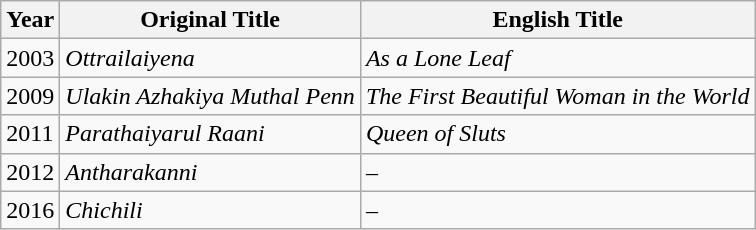<table class="wikitable">
<tr>
<th>Year</th>
<th>Original Title</th>
<th>English Title</th>
</tr>
<tr>
<td>2003</td>
<td><em>Ottrailaiyena</em></td>
<td><em>As a Lone Leaf</em></td>
</tr>
<tr>
<td>2009</td>
<td><em>Ulakin Azhakiya Muthal Penn</em></td>
<td><em>The First Beautiful Woman in the World</em></td>
</tr>
<tr>
<td>2011</td>
<td><em>Parathaiyarul Raani</em></td>
<td><em>Queen of Sluts</em></td>
</tr>
<tr>
<td>2012</td>
<td><em>Antharakanni</em></td>
<td>–</td>
</tr>
<tr>
<td>2016</td>
<td><em>Chichili</em></td>
<td>–</td>
</tr>
</table>
